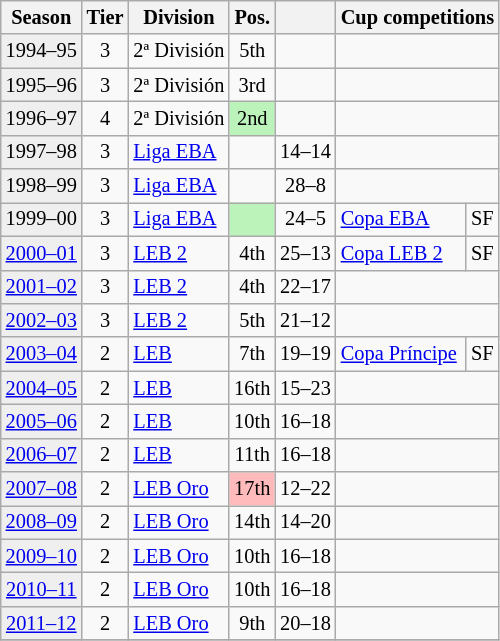<table class="wikitable" style="font-size:85%; text-align:center">
<tr>
<th>Season</th>
<th>Tier</th>
<th>Division</th>
<th>Pos.</th>
<th></th>
<th colspan=2>Cup competitions</th>
</tr>
<tr>
<td bgcolor=#efefef>1994–95</td>
<td>3</td>
<td align=left>2ª División</td>
<td>5th</td>
<td></td>
<td colspan=2></td>
</tr>
<tr>
<td bgcolor=#efefef>1995–96</td>
<td>3</td>
<td align=left>2ª División</td>
<td>3rd</td>
<td></td>
<td colspan=2></td>
</tr>
<tr>
<td bgcolor=#efefef>1996–97</td>
<td>4</td>
<td align=left>2ª División</td>
<td bgcolor=#BBF3BB>2nd</td>
<td></td>
<td colspan=2></td>
</tr>
<tr>
<td bgcolor=#efefef>1997–98</td>
<td>3</td>
<td align=left><a href='#'>Liga EBA</a></td>
<td></td>
<td>14–14</td>
<td colspan=2></td>
</tr>
<tr>
<td bgcolor=#efefef>1998–99</td>
<td>3</td>
<td align=left><a href='#'>Liga EBA</a></td>
<td></td>
<td>28–8</td>
<td colspan=2></td>
</tr>
<tr>
<td bgcolor=#efefef>1999–00</td>
<td>3</td>
<td align=left><a href='#'>Liga EBA</a></td>
<td bgcolor=#BBF3BB></td>
<td>24–5</td>
<td align=left><a href='#'>Copa EBA</a></td>
<td>SF</td>
</tr>
<tr>
<td bgcolor=#efefef><a href='#'>2000–01</a></td>
<td>3</td>
<td align=left><a href='#'>LEB 2</a></td>
<td>4th</td>
<td>25–13</td>
<td align=left><a href='#'>Copa LEB 2</a></td>
<td>SF</td>
</tr>
<tr>
<td bgcolor=#efefef><a href='#'>2001–02</a></td>
<td>3</td>
<td align=left><a href='#'>LEB 2</a></td>
<td>4th</td>
<td>22–17</td>
<td colspan=2></td>
</tr>
<tr>
<td bgcolor=#efefef><a href='#'>2002–03</a></td>
<td>3</td>
<td align=left><a href='#'>LEB 2</a></td>
<td>5th</td>
<td>21–12</td>
<td colspan=2></td>
</tr>
<tr>
<td bgcolor=#efefef><a href='#'>2003–04</a></td>
<td>2</td>
<td align=left><a href='#'>LEB</a></td>
<td>7th</td>
<td>19–19</td>
<td align=left><a href='#'>Copa Príncipe</a></td>
<td>SF</td>
</tr>
<tr>
<td bgcolor=#efefef><a href='#'>2004–05</a></td>
<td>2</td>
<td align=left><a href='#'>LEB</a></td>
<td>16th</td>
<td>15–23</td>
<td colspan=2></td>
</tr>
<tr>
<td bgcolor=#efefef><a href='#'>2005–06</a></td>
<td>2</td>
<td align=left><a href='#'>LEB</a></td>
<td>10th</td>
<td>16–18</td>
<td colspan=2></td>
</tr>
<tr>
<td bgcolor=#efefef><a href='#'>2006–07</a></td>
<td>2</td>
<td align=left><a href='#'>LEB</a></td>
<td>11th</td>
<td>16–18</td>
<td colspan=2></td>
</tr>
<tr>
<td bgcolor=#efefef><a href='#'>2007–08</a></td>
<td>2</td>
<td align=left><a href='#'>LEB Oro</a></td>
<td bgcolor=#FFBBBB>17th</td>
<td>12–22</td>
<td colspan=2></td>
</tr>
<tr>
<td bgcolor=#efefef><a href='#'>2008–09</a></td>
<td>2</td>
<td align=left><a href='#'>LEB Oro</a></td>
<td>14th</td>
<td>14–20</td>
<td colspan=2></td>
</tr>
<tr>
<td bgcolor=#efefef><a href='#'>2009–10</a></td>
<td>2</td>
<td align=left><a href='#'>LEB Oro</a></td>
<td>10th</td>
<td>16–18</td>
<td colspan=2></td>
</tr>
<tr>
<td bgcolor=#efefef><a href='#'>2010–11</a></td>
<td>2</td>
<td align=left><a href='#'>LEB Oro</a></td>
<td>10th</td>
<td>16–18</td>
<td colspan=2></td>
</tr>
<tr>
<td bgcolor=#efefef><a href='#'>2011–12</a></td>
<td>2</td>
<td align=left><a href='#'>LEB Oro</a></td>
<td>9th</td>
<td>20–18</td>
<td colspan=2></td>
</tr>
<tr>
</tr>
</table>
